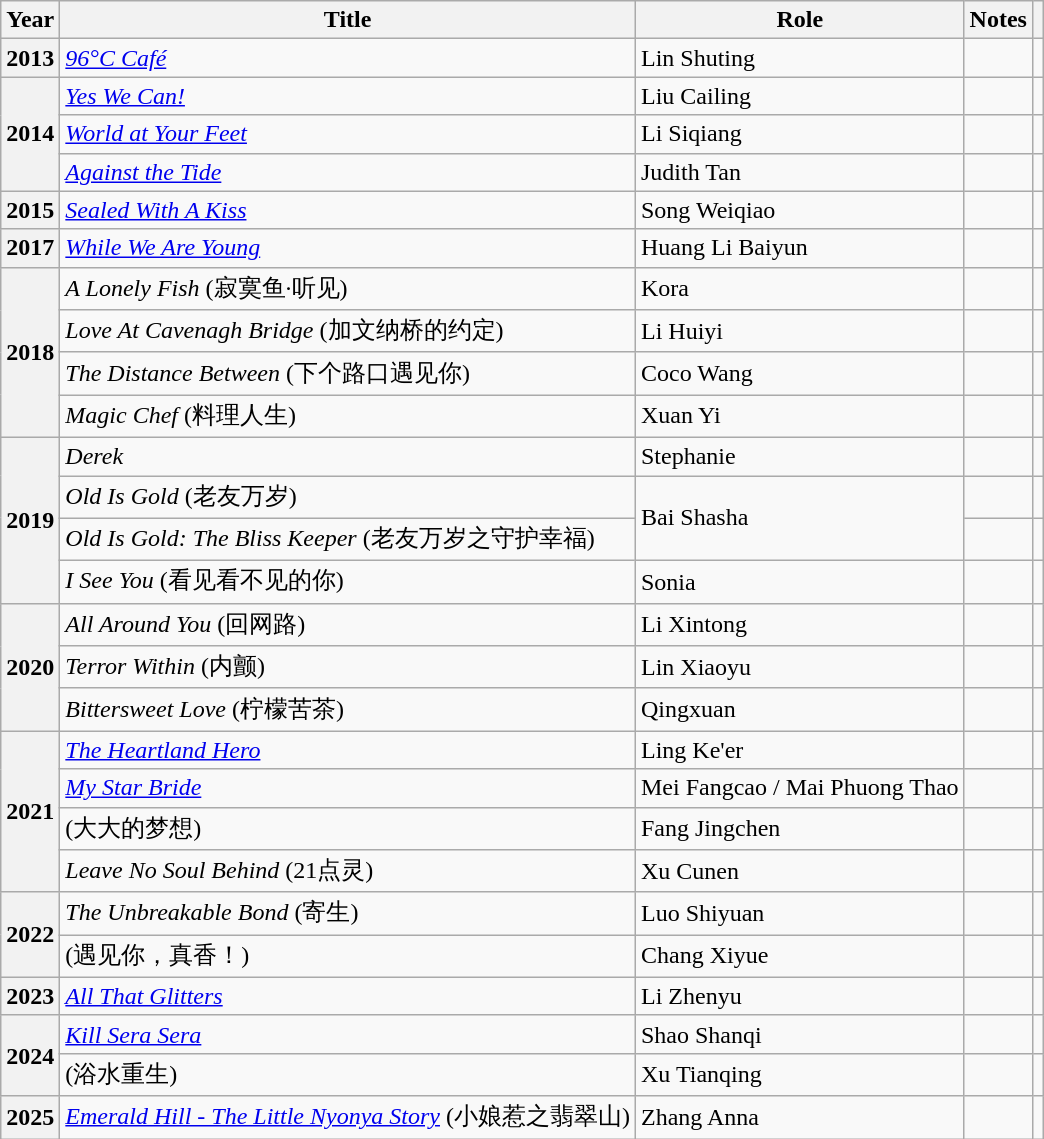<table class="wikitable plainrowheaders sortable">
<tr>
<th scope="col">Year</th>
<th scope="col">Title</th>
<th scope="col">Role</th>
<th scope="col" class="unsortable">Notes</th>
<th scope="col" class="unsortable"></th>
</tr>
<tr>
<th scope="row">2013</th>
<td><em><a href='#'>96°C Café</a></em></td>
<td>Lin Shuting</td>
<td></td>
<td style="text-align:center"></td>
</tr>
<tr>
<th scope="row" rowspan="3">2014</th>
<td><em><a href='#'>Yes We Can!</a></em></td>
<td>Liu Cailing</td>
<td></td>
<td style="text-align:center"></td>
</tr>
<tr>
<td><em><a href='#'>World at Your Feet</a></em></td>
<td>Li Siqiang</td>
<td></td>
<td style="text-align:center"></td>
</tr>
<tr>
<td><em><a href='#'>Against the Tide</a></em></td>
<td>Judith Tan</td>
<td></td>
<td style="text-align:center"></td>
</tr>
<tr>
<th scope="row">2015</th>
<td><em><a href='#'>Sealed With A Kiss</a></em></td>
<td>Song Weiqiao</td>
<td></td>
<td style="text-align:center"></td>
</tr>
<tr>
<th scope="row">2017</th>
<td><em><a href='#'>While We Are Young</a></em></td>
<td>Huang Li Baiyun</td>
<td></td>
<td style="text-align:center"></td>
</tr>
<tr>
<th scope="row" rowspan="4">2018</th>
<td><em>A Lonely Fish</em> (寂寞鱼·听见)</td>
<td>Kora</td>
<td></td>
<td style="text-align:center"></td>
</tr>
<tr>
<td><em>Love At Cavenagh Bridge</em> (加文纳桥的约定)</td>
<td>Li Huiyi</td>
<td></td>
<td style="text-align:center"></td>
</tr>
<tr>
<td><em>The Distance Between</em> (下个路口遇见你)</td>
<td>Coco Wang</td>
<td></td>
<td style="text-align:center"></td>
</tr>
<tr>
<td><em>Magic Chef</em> (料理人生)</td>
<td>Xuan Yi</td>
<td></td>
<td style="text-align:center"></td>
</tr>
<tr>
<th scope="row" rowspan="4">2019</th>
<td><em>Derek</em></td>
<td>Stephanie</td>
<td></td>
<td style="text-align:center"></td>
</tr>
<tr>
<td><em>Old Is Gold</em> (老友万岁)</td>
<td rowspan="2">Bai Shasha</td>
<td></td>
<td style="text-align:center"></td>
</tr>
<tr>
<td><em>Old Is Gold: The Bliss Keeper</em> (老友万岁之守护幸福)</td>
<td></td>
<td style="text-align:center"></td>
</tr>
<tr>
<td><em>I See You</em>  (看见看不见的你)</td>
<td>Sonia</td>
<td></td>
<td style="text-align:center"></td>
</tr>
<tr>
<th scope="row" rowspan="3">2020</th>
<td><em>All Around You</em> (回网路)</td>
<td>Li Xintong</td>
<td></td>
<td style="text-align:center"></td>
</tr>
<tr>
<td><em>Terror Within</em> (内颤)</td>
<td>Lin Xiaoyu</td>
<td></td>
<td style="text-align:center"></td>
</tr>
<tr>
<td><em>Bittersweet Love</em> (柠檬苦茶)</td>
<td>Qingxuan</td>
<td></td>
<td style="text-align:center"></td>
</tr>
<tr>
<th scope="row" rowspan="4">2021</th>
<td><em><a href='#'>The Heartland Hero</a></em></td>
<td>Ling Ke'er</td>
<td></td>
<td style="text-align:center"></td>
</tr>
<tr>
<td><em><a href='#'>My Star Bride</a></em></td>
<td>Mei Fangcao / Mai Phuong Thao</td>
<td></td>
<td style="text-align:center"></td>
</tr>
<tr>
<td><em></em> (大大的梦想)</td>
<td>Fang Jingchen</td>
<td></td>
<td style="text-align:center"></td>
</tr>
<tr>
<td><em>Leave No Soul Behind</em> (21点灵)</td>
<td>Xu Cunen</td>
<td></td>
<td style="text-align:center"></td>
</tr>
<tr>
<th scope="row" rowspan="2">2022</th>
<td><em>The Unbreakable Bond</em> (寄生)</td>
<td>Luo Shiyuan</td>
<td></td>
<td style="text-align:center"></td>
</tr>
<tr>
<td><em></em> (遇见你，真香！)</td>
<td>Chang Xiyue</td>
<td></td>
<td style="text-align:center"></td>
</tr>
<tr>
<th scope="row">2023</th>
<td><em><a href='#'>All That Glitters</a></em></td>
<td>Li Zhenyu</td>
<td></td>
<td style="text-align:center"></td>
</tr>
<tr>
<th scope="row" rowspan="2">2024</th>
<td><em><a href='#'>Kill Sera Sera</a></em></td>
<td>Shao Shanqi</td>
<td></td>
<td style="text-align:center"></td>
</tr>
<tr>
<td><em></em> (浴水重生)</td>
<td>Xu Tianqing</td>
<td></td>
<td style="text-align:center"></td>
</tr>
<tr>
<th scope="row">2025</th>
<td><em><a href='#'>Emerald Hill - The Little Nyonya Story</a></em>  (小娘惹之翡翠山)</td>
<td>Zhang Anna</td>
<td></td>
<td style="text-align:center"></td>
</tr>
</table>
